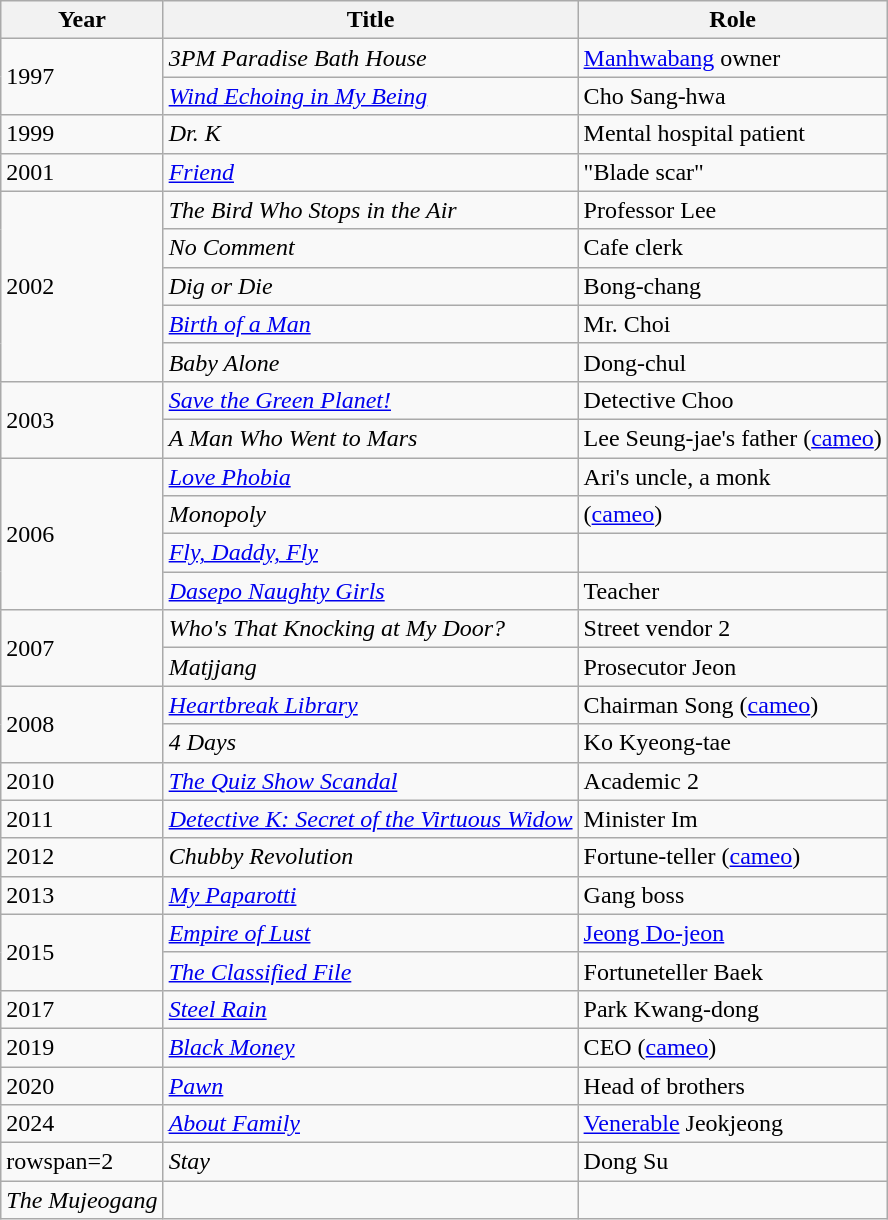<table class="wikitable">
<tr>
<th>Year</th>
<th>Title</th>
<th>Role</th>
</tr>
<tr>
<td rowspan=2>1997</td>
<td><em>3PM Paradise Bath House</em></td>
<td><a href='#'>Manhwabang</a> owner</td>
</tr>
<tr>
<td><em><a href='#'>Wind Echoing in My Being</a></em></td>
<td>Cho Sang-hwa</td>
</tr>
<tr>
<td>1999</td>
<td><em>Dr. K</em></td>
<td>Mental hospital patient</td>
</tr>
<tr>
<td>2001</td>
<td><em><a href='#'>Friend</a></em></td>
<td>"Blade scar"</td>
</tr>
<tr>
<td rowspan=5>2002</td>
<td><em>The Bird Who Stops in the Air</em></td>
<td>Professor Lee</td>
</tr>
<tr>
<td><em>No Comment</em></td>
<td>Cafe clerk</td>
</tr>
<tr>
<td><em>Dig or Die</em></td>
<td>Bong-chang</td>
</tr>
<tr>
<td><em><a href='#'>Birth of a Man</a></em></td>
<td>Mr. Choi</td>
</tr>
<tr>
<td><em>Baby Alone</em></td>
<td>Dong-chul</td>
</tr>
<tr>
<td rowspan=2>2003</td>
<td><em><a href='#'>Save the Green Planet!</a></em></td>
<td>Detective Choo</td>
</tr>
<tr>
<td><em>A Man Who Went to Mars</em></td>
<td>Lee Seung-jae's father (<a href='#'>cameo</a>)</td>
</tr>
<tr>
<td rowspan=4>2006</td>
<td><em><a href='#'>Love Phobia</a></em></td>
<td>Ari's uncle, a monk</td>
</tr>
<tr>
<td><em>Monopoly</em></td>
<td>(<a href='#'>cameo</a>)</td>
</tr>
<tr>
<td><em><a href='#'>Fly, Daddy, Fly</a></em></td>
<td></td>
</tr>
<tr>
<td><em><a href='#'>Dasepo Naughty Girls</a></em></td>
<td>Teacher</td>
</tr>
<tr>
<td rowspan=2>2007</td>
<td><em>Who's That Knocking at My Door?</em></td>
<td>Street vendor 2</td>
</tr>
<tr>
<td><em>Matjjang</em></td>
<td>Prosecutor Jeon</td>
</tr>
<tr>
<td rowspan=2>2008</td>
<td><em><a href='#'>Heartbreak Library</a></em></td>
<td>Chairman Song (<a href='#'>cameo</a>)</td>
</tr>
<tr>
<td><em>4 Days</em></td>
<td>Ko Kyeong-tae</td>
</tr>
<tr>
<td>2010</td>
<td><em><a href='#'>The Quiz Show Scandal</a></em></td>
<td>Academic 2</td>
</tr>
<tr>
<td>2011</td>
<td><em><a href='#'>Detective K: Secret of the Virtuous Widow</a></em></td>
<td>Minister Im</td>
</tr>
<tr>
<td>2012</td>
<td><em>Chubby Revolution</em></td>
<td>Fortune-teller (<a href='#'>cameo</a>)</td>
</tr>
<tr>
<td>2013</td>
<td><em><a href='#'>My Paparotti</a></em></td>
<td>Gang boss</td>
</tr>
<tr>
<td rowspan=2>2015</td>
<td><em><a href='#'>Empire of Lust</a></em></td>
<td><a href='#'>Jeong Do-jeon</a></td>
</tr>
<tr>
<td><em><a href='#'>The Classified File</a></em></td>
<td>Fortuneteller Baek</td>
</tr>
<tr>
<td>2017</td>
<td><em><a href='#'>Steel Rain</a></em></td>
<td>Park Kwang-dong</td>
</tr>
<tr>
<td>2019</td>
<td><em><a href='#'>Black Money</a></em></td>
<td>CEO (<a href='#'>cameo</a>)</td>
</tr>
<tr>
<td>2020</td>
<td><em><a href='#'>Pawn</a></em></td>
<td>Head of brothers</td>
</tr>
<tr>
<td>2024</td>
<td><em><a href='#'>About Family</a></em></td>
<td><a href='#'>Venerable</a> Jeokjeong</td>
</tr>
<tr>
<td>rowspan=2 </td>
<td><em>Stay</em></td>
<td>Dong Su </td>
</tr>
<tr>
<td><em>The Mujeogang</em></td>
<td></td>
</tr>
</table>
